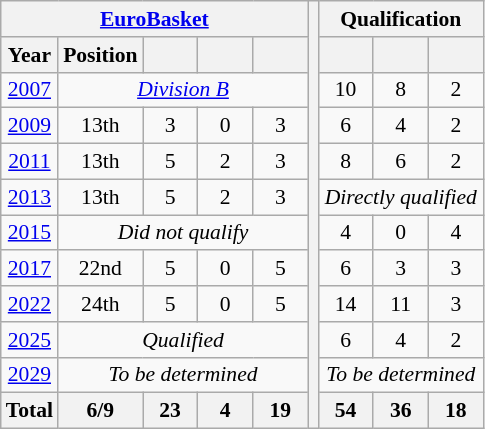<table class="wikitable" style="text-align: center;font-size:90%;">
<tr>
<th colspan=5><a href='#'>EuroBasket</a></th>
<th rowspan=12></th>
<th colspan=3>Qualification</th>
</tr>
<tr>
<th>Year</th>
<th>Position</th>
<th width=30></th>
<th width=30></th>
<th width=30></th>
<th width=30></th>
<th width=30></th>
<th width=30></th>
</tr>
<tr>
<td> <a href='#'>2007</a></td>
<td colspan=4><em><a href='#'>Division B</a></em></td>
<td>10</td>
<td>8</td>
<td>2</td>
</tr>
<tr>
<td> <a href='#'>2009</a></td>
<td>13th</td>
<td>3</td>
<td>0</td>
<td>3</td>
<td>6</td>
<td>4</td>
<td>2</td>
</tr>
<tr>
<td> <a href='#'>2011</a></td>
<td>13th</td>
<td>5</td>
<td>2</td>
<td>3</td>
<td>8</td>
<td>6</td>
<td>2</td>
</tr>
<tr>
<td> <a href='#'>2013</a></td>
<td>13th</td>
<td>5</td>
<td>2</td>
<td>3</td>
<td colspan=3><em>Directly qualified</em></td>
</tr>
<tr>
<td> <a href='#'>2015</a></td>
<td colspan=4><em>Did not qualify</em></td>
<td>4</td>
<td>0</td>
<td>4</td>
</tr>
<tr>
<td> <a href='#'>2017</a></td>
<td>22nd</td>
<td>5</td>
<td>0</td>
<td>5</td>
<td>6</td>
<td>3</td>
<td>3</td>
</tr>
<tr>
<td> <a href='#'>2022</a></td>
<td>24th</td>
<td>5</td>
<td>0</td>
<td>5</td>
<td>14</td>
<td>11</td>
<td>3</td>
</tr>
<tr>
<td> <a href='#'>2025</a></td>
<td colspan=4><em>Qualified</em></td>
<td>6</td>
<td>4</td>
<td>2</td>
</tr>
<tr>
<td> <a href='#'>2029</a></td>
<td colspan=4><em>To be determined</em></td>
<td colspan=3><em>To be determined</em></td>
</tr>
<tr>
<th>Total</th>
<th>6/9</th>
<th>23</th>
<th>4</th>
<th>19</th>
<th>54</th>
<th>36</th>
<th>18</th>
</tr>
</table>
